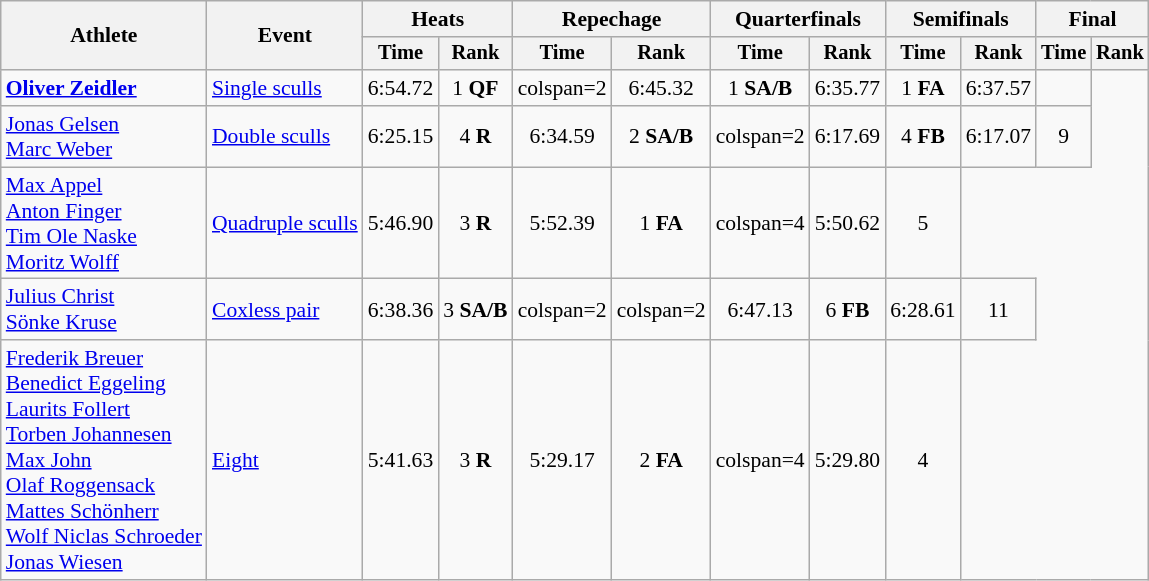<table class=wikitable style=font-size:90%;text-align:center>
<tr>
<th rowspan=2>Athlete</th>
<th rowspan=2>Event</th>
<th colspan=2>Heats</th>
<th colspan=2>Repechage</th>
<th colspan=2>Quarterfinals</th>
<th colspan=2>Semifinals</th>
<th colspan=2>Final</th>
</tr>
<tr style=font-size:95%>
<th>Time</th>
<th>Rank</th>
<th>Time</th>
<th>Rank</th>
<th>Time</th>
<th>Rank</th>
<th>Time</th>
<th>Rank</th>
<th>Time</th>
<th>Rank</th>
</tr>
<tr>
<td align=left><strong><a href='#'>Oliver Zeidler</a></strong></td>
<td align=left><a href='#'>Single sculls</a></td>
<td>6:54.72</td>
<td>1 <strong>QF</strong></td>
<td>colspan=2</td>
<td>6:45.32</td>
<td>1 <strong>SA/B</strong></td>
<td>6:35.77<br></td>
<td>1 <strong>FA</strong></td>
<td>6:37.57</td>
<td></td>
</tr>
<tr>
<td align=left><a href='#'>Jonas Gelsen</a><br><a href='#'>Marc Weber</a></td>
<td align=left><a href='#'>Double sculls</a></td>
<td>6:25.15</td>
<td>4 <strong>R</strong></td>
<td>6:34.59</td>
<td>2 <strong>SA/B</strong></td>
<td>colspan=2</td>
<td>6:17.69</td>
<td>4 <strong>FB</strong></td>
<td>6:17.07</td>
<td>9</td>
</tr>
<tr>
<td align=left><a href='#'>Max Appel</a><br><a href='#'>Anton Finger</a><br><a href='#'>Tim Ole Naske</a><br><a href='#'>Moritz Wolff</a></td>
<td align=left><a href='#'>Quadruple sculls</a></td>
<td>5:46.90</td>
<td>3 <strong>R</strong></td>
<td>5:52.39</td>
<td>1 <strong>FA</strong></td>
<td>colspan=4</td>
<td>5:50.62</td>
<td>5</td>
</tr>
<tr>
<td align=left><a href='#'>Julius Christ</a> <br> <a href='#'>Sönke Kruse</a></td>
<td align=left><a href='#'>Coxless pair</a></td>
<td>6:38.36</td>
<td>3 <strong>SA/B</strong></td>
<td>colspan=2</td>
<td>colspan=2</td>
<td>6:47.13</td>
<td>6 <strong>FB</strong></td>
<td>6:28.61</td>
<td>11</td>
</tr>
<tr>
<td align=left><a href='#'>Frederik Breuer</a><br><a href='#'>Benedict Eggeling</a><br><a href='#'>Laurits Follert</a><br><a href='#'>Torben Johannesen</a><br><a href='#'>Max John</a><br><a href='#'>Olaf Roggensack</a><br><a href='#'>Mattes Schönherr</a><br><a href='#'>Wolf Niclas Schroeder</a><br><a href='#'>Jonas Wiesen</a></td>
<td align=left><a href='#'>Eight</a></td>
<td>5:41.63</td>
<td>3 <strong>R</strong></td>
<td>5:29.17</td>
<td>2 <strong>FA</strong></td>
<td>colspan=4</td>
<td>5:29.80</td>
<td>4</td>
</tr>
</table>
